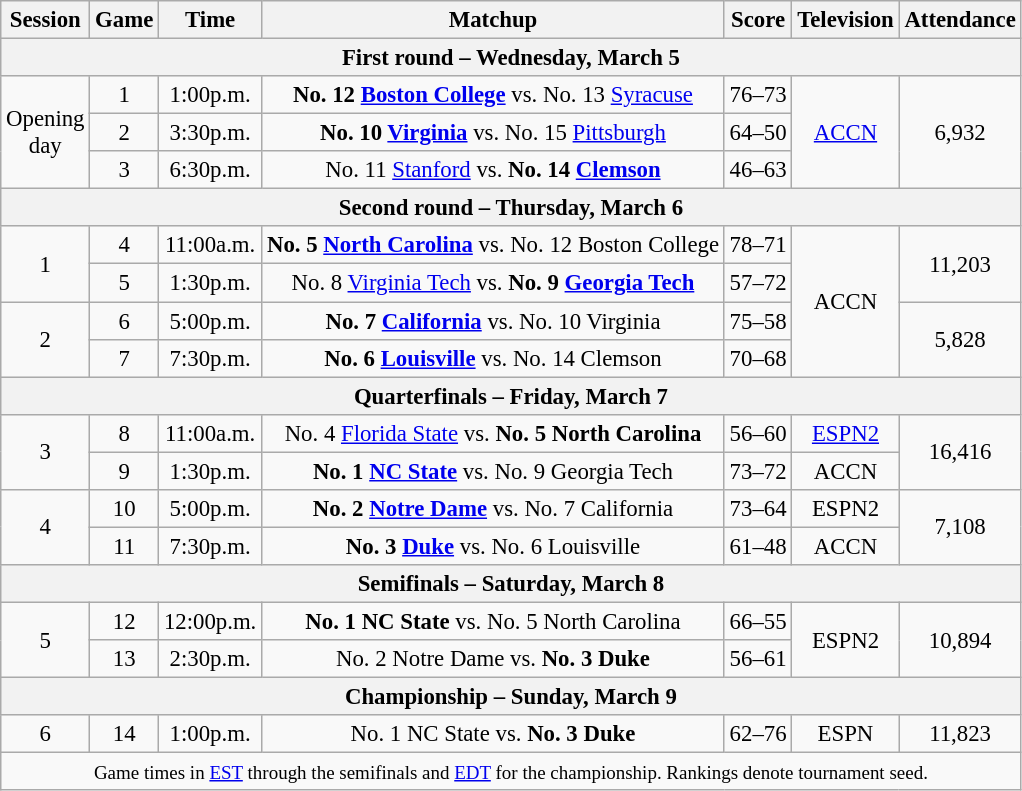<table class="wikitable" style="font-size: 95%;text-align:center">
<tr>
<th>Session</th>
<th>Game</th>
<th>Time</th>
<th>Matchup</th>
<th>Score</th>
<th>Television</th>
<th>Attendance</th>
</tr>
<tr>
<th colspan="7">First round – Wednesday, March 5</th>
</tr>
<tr>
<td rowspan="3">Opening<br>day</td>
<td>1</td>
<td>1:00p.m.</td>
<td><strong>No. 12 <a href='#'>Boston College</a></strong> vs. No. 13 <a href='#'>Syracuse</a></td>
<td>76–73</td>
<td rowspan="3"><a href='#'>ACCN</a></td>
<td rowspan="3">6,932</td>
</tr>
<tr>
<td>2</td>
<td>3:30p.m.</td>
<td><strong>No. 10 <a href='#'>Virginia</a></strong> vs. No. 15 <a href='#'>Pittsburgh</a></td>
<td>64–50</td>
</tr>
<tr>
<td>3</td>
<td>6:30p.m.</td>
<td>No. 11 <a href='#'>Stanford</a> vs. <strong>No. 14 <a href='#'>Clemson</a></strong></td>
<td>46–63</td>
</tr>
<tr>
<th colspan="7">Second round – Thursday, March 6</th>
</tr>
<tr>
<td rowspan="2">1</td>
<td>4</td>
<td>11:00a.m.</td>
<td><strong>No. 5 <a href='#'>North Carolina</a></strong> vs. No. 12 Boston College</td>
<td>78–71</td>
<td rowspan=4>ACCN</td>
<td rowspan="2">11,203</td>
</tr>
<tr>
<td>5</td>
<td>1:30p.m.</td>
<td>No. 8 <a href='#'>Virginia Tech</a> vs. <strong>No. 9 <a href='#'>Georgia Tech</a></strong></td>
<td>57–72</td>
</tr>
<tr>
<td rowspan="2">2</td>
<td>6</td>
<td>5:00p.m.</td>
<td><strong>No. 7 <a href='#'>California</a></strong> vs. No. 10 Virginia</td>
<td>75–58</td>
<td rowspan="2">5,828</td>
</tr>
<tr>
<td>7</td>
<td>7:30p.m.</td>
<td><strong>No. 6 <a href='#'>Louisville</a></strong> vs. No. 14 Clemson</td>
<td>70–68</td>
</tr>
<tr>
<th colspan="7">Quarterfinals – Friday, March 7</th>
</tr>
<tr>
<td rowspan="2">3</td>
<td>8</td>
<td>11:00a.m.</td>
<td>No. 4 <a href='#'>Florida State</a> vs. <strong>No. 5 North Carolina</strong></td>
<td>56–60</td>
<td><a href='#'>ESPN2</a></td>
<td rowspan="2">16,416</td>
</tr>
<tr>
<td>9</td>
<td>1:30p.m.</td>
<td><strong>No. 1 <a href='#'>NC State</a></strong> vs. No. 9 Georgia Tech</td>
<td>73–72</td>
<td>ACCN</td>
</tr>
<tr>
<td rowspan="2">4</td>
<td>10</td>
<td>5:00p.m.</td>
<td><strong>No. 2 <a href='#'>Notre Dame</a></strong> vs. No. 7 California</td>
<td>73–64</td>
<td>ESPN2</td>
<td rowspan="2">7,108</td>
</tr>
<tr>
<td>11</td>
<td>7:30p.m.</td>
<td><strong>No. 3 <a href='#'>Duke</a></strong> vs. No. 6 Louisville</td>
<td>61–48</td>
<td>ACCN</td>
</tr>
<tr>
<th colspan=7>Semifinals – Saturday, March 8</th>
</tr>
<tr>
<td rowspan=2>5</td>
<td>12</td>
<td>12:00p.m.</td>
<td><strong>No. 1 NC State</strong> vs. No. 5 North Carolina</td>
<td>66–55</td>
<td rowspan=2>ESPN2</td>
<td rowspan=2>10,894</td>
</tr>
<tr>
<td>13</td>
<td>2:30p.m.</td>
<td>No. 2 Notre Dame vs. <strong>No. 3 Duke</strong></td>
<td>56–61</td>
</tr>
<tr>
<th colspan=7>Championship – Sunday, March 9</th>
</tr>
<tr>
<td>6</td>
<td>14</td>
<td>1:00p.m.</td>
<td>No. 1 NC State vs. <strong>No. 3 Duke</strong></td>
<td>62–76</td>
<td>ESPN</td>
<td>11,823</td>
</tr>
<tr>
<td colspan="7"><small>Game times in <a href='#'>EST</a> through the semifinals and <a href='#'>EDT</a> for the championship. Rankings denote tournament seed.</small></td>
</tr>
</table>
